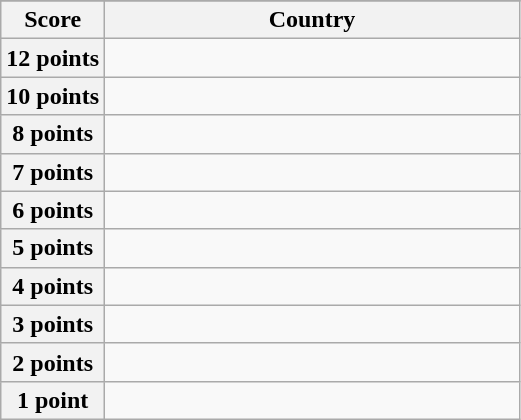<table class="wikitable">
<tr>
</tr>
<tr>
<th scope="col" width="20%">Score</th>
<th scope="col">Country</th>
</tr>
<tr>
<th scope="row">12 points</th>
<td></td>
</tr>
<tr>
<th scope="row">10 points</th>
<td></td>
</tr>
<tr>
<th scope="row">8 points</th>
<td></td>
</tr>
<tr>
<th scope="row">7 points</th>
<td></td>
</tr>
<tr>
<th scope="row">6 points</th>
<td></td>
</tr>
<tr>
<th scope="row">5 points</th>
<td></td>
</tr>
<tr>
<th scope="row">4 points</th>
<td></td>
</tr>
<tr>
<th scope="row">3 points</th>
<td></td>
</tr>
<tr>
<th scope="row">2 points</th>
<td></td>
</tr>
<tr>
<th scope="row">1 point</th>
<td></td>
</tr>
</table>
